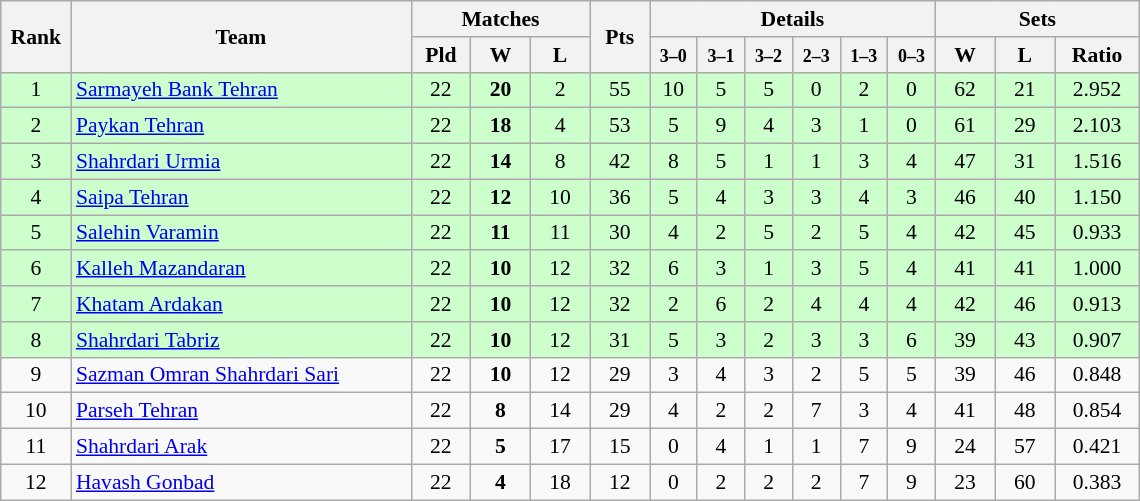<table class="wikitable" style="text-align:center; font-size:90%">
<tr>
<th rowspan=2 width=40>Rank</th>
<th rowspan=2 width=220>Team</th>
<th colspan=3>Matches</th>
<th rowspan=2 width=33>Pts</th>
<th colspan=6>Details</th>
<th colspan=3>Sets</th>
</tr>
<tr>
<th width=33>Pld</th>
<th width=33>W</th>
<th width=33>L</th>
<th width=25><small>3–0</small></th>
<th width=25><small>3–1</small></th>
<th width=25><small>3–2</small></th>
<th width=25><small>2–3</small></th>
<th width=25><small>1–3</small></th>
<th width=25><small>0–3</small></th>
<th width=33>W</th>
<th width=33>L</th>
<th width=50>Ratio</th>
</tr>
<tr bgcolor=ccffcc>
<td>1</td>
<td align="left"><a href='#'>Sarmayeh Bank Tehran</a></td>
<td>22</td>
<td><strong>20</strong></td>
<td>2</td>
<td>55</td>
<td>10</td>
<td>5</td>
<td>5</td>
<td>0</td>
<td>2</td>
<td>0</td>
<td>62</td>
<td>21</td>
<td>2.952</td>
</tr>
<tr bgcolor=ccffcc>
<td>2</td>
<td align="left"><a href='#'>Paykan Tehran</a></td>
<td>22</td>
<td><strong>18</strong></td>
<td>4</td>
<td>53</td>
<td>5</td>
<td>9</td>
<td>4</td>
<td>3</td>
<td>1</td>
<td>0</td>
<td>61</td>
<td>29</td>
<td>2.103</td>
</tr>
<tr bgcolor=ccffcc>
<td>3</td>
<td align="left"><a href='#'>Shahrdari Urmia</a></td>
<td>22</td>
<td><strong>14</strong></td>
<td>8</td>
<td>42</td>
<td>8</td>
<td>5</td>
<td>1</td>
<td>1</td>
<td>3</td>
<td>4</td>
<td>47</td>
<td>31</td>
<td>1.516</td>
</tr>
<tr bgcolor=ccffcc>
<td>4</td>
<td align="left"><a href='#'>Saipa Tehran</a></td>
<td>22</td>
<td><strong>12</strong></td>
<td>10</td>
<td>36</td>
<td>5</td>
<td>4</td>
<td>3</td>
<td>3</td>
<td>4</td>
<td>3</td>
<td>46</td>
<td>40</td>
<td>1.150</td>
</tr>
<tr bgcolor=ccffcc>
<td>5</td>
<td align="left"><a href='#'>Salehin Varamin</a></td>
<td>22</td>
<td><strong>11</strong></td>
<td>11</td>
<td>30</td>
<td>4</td>
<td>2</td>
<td>5</td>
<td>2</td>
<td>5</td>
<td>4</td>
<td>42</td>
<td>45</td>
<td>0.933</td>
</tr>
<tr bgcolor=ccffcc>
<td>6</td>
<td align="left"><a href='#'>Kalleh Mazandaran</a></td>
<td>22</td>
<td><strong>10</strong></td>
<td>12</td>
<td>32</td>
<td>6</td>
<td>3</td>
<td>1</td>
<td>3</td>
<td>5</td>
<td>4</td>
<td>41</td>
<td>41</td>
<td>1.000</td>
</tr>
<tr bgcolor=ccffcc>
<td>7</td>
<td align="left"><a href='#'>Khatam Ardakan</a></td>
<td>22</td>
<td><strong>10</strong></td>
<td>12</td>
<td>32</td>
<td>2</td>
<td>6</td>
<td>2</td>
<td>4</td>
<td>4</td>
<td>4</td>
<td>42</td>
<td>46</td>
<td>0.913</td>
</tr>
<tr bgcolor=ccffcc>
<td>8</td>
<td align="left"><a href='#'>Shahrdari Tabriz</a></td>
<td>22</td>
<td><strong>10</strong></td>
<td>12</td>
<td>31</td>
<td>5</td>
<td>3</td>
<td>2</td>
<td>3</td>
<td>3</td>
<td>6</td>
<td>39</td>
<td>43</td>
<td>0.907</td>
</tr>
<tr>
<td>9</td>
<td align="left"><a href='#'>Sazman Omran Shahrdari Sari</a></td>
<td>22</td>
<td><strong>10</strong></td>
<td>12</td>
<td>29</td>
<td>3</td>
<td>4</td>
<td>3</td>
<td>2</td>
<td>5</td>
<td>5</td>
<td>39</td>
<td>46</td>
<td>0.848</td>
</tr>
<tr>
<td>10</td>
<td align="left"><a href='#'>Parseh Tehran</a></td>
<td>22</td>
<td><strong>8</strong></td>
<td>14</td>
<td>29</td>
<td>4</td>
<td>2</td>
<td>2</td>
<td>7</td>
<td>3</td>
<td>4</td>
<td>41</td>
<td>48</td>
<td>0.854</td>
</tr>
<tr>
<td>11</td>
<td align="left"><a href='#'>Shahrdari Arak</a></td>
<td>22</td>
<td><strong>5</strong></td>
<td>17</td>
<td>15</td>
<td>0</td>
<td>4</td>
<td>1</td>
<td>1</td>
<td>7</td>
<td>9</td>
<td>24</td>
<td>57</td>
<td>0.421</td>
</tr>
<tr>
<td>12</td>
<td align="left"><a href='#'>Havash Gonbad</a></td>
<td>22</td>
<td><strong>4</strong></td>
<td>18</td>
<td>12</td>
<td>0</td>
<td>2</td>
<td>2</td>
<td>2</td>
<td>7</td>
<td>9</td>
<td>23</td>
<td>60</td>
<td>0.383</td>
</tr>
</table>
